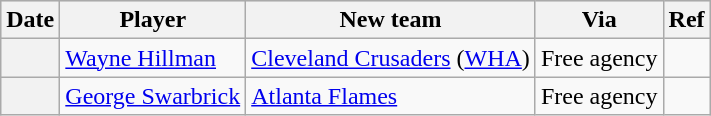<table class="wikitable plainrowheaders">
<tr style="background:#ddd; text-align:center;">
<th>Date</th>
<th>Player</th>
<th>New team</th>
<th>Via</th>
<th>Ref</th>
</tr>
<tr>
<th scope="row"></th>
<td><a href='#'>Wayne Hillman</a></td>
<td><a href='#'>Cleveland Crusaders</a> (<a href='#'>WHA</a>)</td>
<td>Free agency</td>
<td></td>
</tr>
<tr>
<th scope="row"></th>
<td><a href='#'>George Swarbrick</a></td>
<td><a href='#'>Atlanta Flames</a></td>
<td>Free agency</td>
<td></td>
</tr>
</table>
